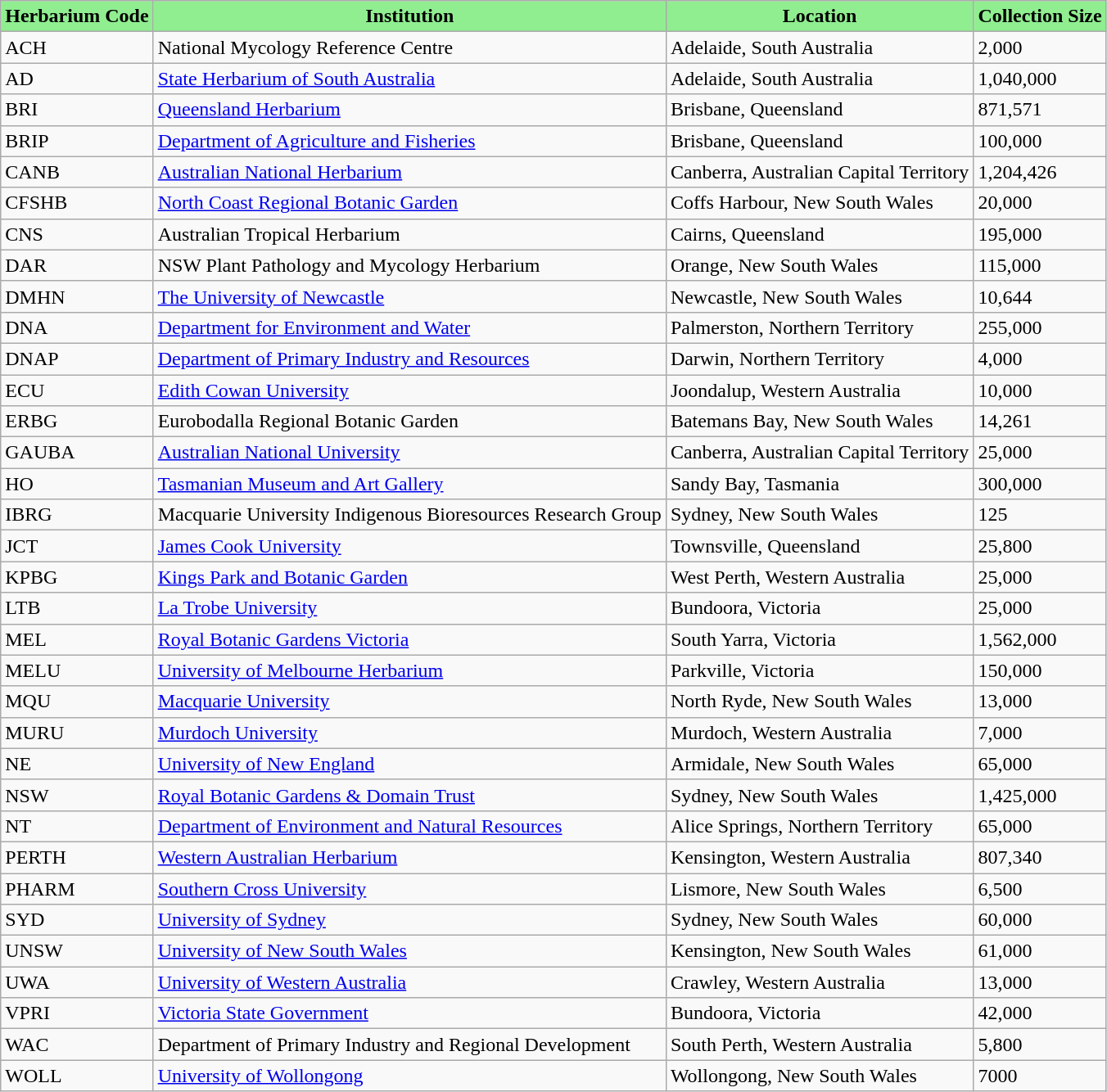<table class="wikitable sortable">
<tr>
<th style="background-color:lightgreen" align="center">Herbarium Code</th>
<th style="background-color:lightgreen" align="center">Institution</th>
<th style="background-color:lightgreen" align="center">Location</th>
<th style="background-color:lightgreen" align="center">Collection Size</th>
</tr>
<tr>
<td>ACH</td>
<td>National Mycology Reference Centre</td>
<td>Adelaide, South Australia</td>
<td>2,000</td>
</tr>
<tr>
<td>AD</td>
<td><a href='#'>State Herbarium of South Australia</a></td>
<td>Adelaide, South Australia</td>
<td>1,040,000</td>
</tr>
<tr>
<td>BRI</td>
<td><a href='#'>Queensland Herbarium</a></td>
<td>Brisbane, Queensland</td>
<td>871,571</td>
</tr>
<tr>
<td>BRIP</td>
<td><a href='#'>Department of Agriculture and Fisheries</a></td>
<td>Brisbane, Queensland</td>
<td>100,000</td>
</tr>
<tr>
<td>CANB</td>
<td><a href='#'>Australian National Herbarium</a></td>
<td>Canberra, Australian Capital Territory</td>
<td>1,204,426</td>
</tr>
<tr>
<td>CFSHB</td>
<td><a href='#'>North Coast Regional Botanic Garden</a></td>
<td>Coffs Harbour, New South Wales</td>
<td>20,000</td>
</tr>
<tr>
<td>CNS</td>
<td>Australian Tropical Herbarium</td>
<td>Cairns, Queensland</td>
<td>195,000</td>
</tr>
<tr>
<td>DAR</td>
<td>NSW Plant Pathology and Mycology Herbarium</td>
<td>Orange, New South Wales</td>
<td>115,000</td>
</tr>
<tr>
<td>DMHN</td>
<td><a href='#'>The University of Newcastle</a></td>
<td>Newcastle, New South Wales</td>
<td>10,644</td>
</tr>
<tr>
<td>DNA</td>
<td><a href='#'>Department for Environment and Water</a></td>
<td>Palmerston, Northern Territory</td>
<td>255,000</td>
</tr>
<tr>
<td>DNAP</td>
<td><a href='#'>Department of Primary Industry and Resources</a></td>
<td>Darwin, Northern Territory</td>
<td>4,000</td>
</tr>
<tr>
<td>ECU</td>
<td><a href='#'>Edith Cowan University</a></td>
<td>Joondalup, Western Australia</td>
<td>10,000</td>
</tr>
<tr>
<td>ERBG</td>
<td>Eurobodalla Regional Botanic Garden</td>
<td>Batemans Bay, New South Wales</td>
<td>14,261</td>
</tr>
<tr>
<td>GAUBA</td>
<td><a href='#'>Australian National University</a></td>
<td>Canberra, Australian Capital Territory</td>
<td>25,000</td>
</tr>
<tr>
<td>HO</td>
<td><a href='#'>Tasmanian Museum and Art Gallery</a></td>
<td>Sandy Bay, Tasmania</td>
<td>300,000</td>
</tr>
<tr>
<td>IBRG</td>
<td>Macquarie University Indigenous Bioresources Research Group</td>
<td>Sydney, New South Wales</td>
<td>125</td>
</tr>
<tr>
<td>JCT</td>
<td><a href='#'>James Cook University</a></td>
<td>Townsville, Queensland</td>
<td>25,800</td>
</tr>
<tr>
<td>KPBG</td>
<td><a href='#'>Kings Park and Botanic Garden</a></td>
<td>West Perth, Western Australia</td>
<td>25,000</td>
</tr>
<tr>
<td>LTB</td>
<td><a href='#'>La Trobe University</a></td>
<td>Bundoora, Victoria</td>
<td>25,000 </td>
</tr>
<tr>
<td>MEL</td>
<td><a href='#'>Royal Botanic Gardens Victoria</a></td>
<td>South Yarra, Victoria</td>
<td>1,562,000</td>
</tr>
<tr>
<td>MELU</td>
<td><a href='#'>University of Melbourne Herbarium</a></td>
<td>Parkville, Victoria</td>
<td>150,000</td>
</tr>
<tr>
<td>MQU</td>
<td><a href='#'>Macquarie University</a></td>
<td>North Ryde, New South Wales</td>
<td>13,000</td>
</tr>
<tr>
<td>MURU</td>
<td><a href='#'>Murdoch University</a></td>
<td>Murdoch, Western Australia</td>
<td>7,000</td>
</tr>
<tr>
<td>NE</td>
<td><a href='#'>University of New England</a></td>
<td>Armidale, New South Wales</td>
<td>65,000</td>
</tr>
<tr>
<td>NSW</td>
<td><a href='#'>Royal Botanic Gardens & Domain Trust</a></td>
<td>Sydney, New South Wales</td>
<td>1,425,000</td>
</tr>
<tr>
<td>NT</td>
<td><a href='#'>Department of Environment and Natural Resources</a></td>
<td>Alice Springs, Northern Territory</td>
<td>65,000</td>
</tr>
<tr>
<td>PERTH</td>
<td><a href='#'>Western Australian Herbarium</a></td>
<td>Kensington, Western Australia</td>
<td>807,340</td>
</tr>
<tr>
<td>PHARM</td>
<td><a href='#'>Southern Cross University</a></td>
<td>Lismore, New South Wales</td>
<td>6,500</td>
</tr>
<tr>
<td>SYD</td>
<td><a href='#'>University of Sydney</a></td>
<td>Sydney, New South Wales</td>
<td>60,000</td>
</tr>
<tr>
<td>UNSW</td>
<td><a href='#'>University of New South Wales</a></td>
<td>Kensington, New South Wales</td>
<td>61,000</td>
</tr>
<tr>
<td>UWA</td>
<td><a href='#'>University of Western Australia</a></td>
<td>Crawley, Western Australia</td>
<td>13,000</td>
</tr>
<tr>
<td>VPRI</td>
<td><a href='#'>Victoria State Government</a></td>
<td>Bundoora, Victoria</td>
<td>42,000</td>
</tr>
<tr>
<td>WAC</td>
<td>Department of Primary Industry and Regional Development</td>
<td>South Perth, Western Australia</td>
<td>5,800</td>
</tr>
<tr>
<td>WOLL</td>
<td><a href='#'>University of Wollongong</a></td>
<td>Wollongong, New South Wales</td>
<td>7000</td>
</tr>
</table>
